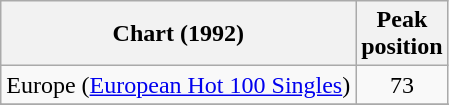<table class="wikitable sortable">
<tr>
<th>Chart (1992)</th>
<th>Peak<br>position</th>
</tr>
<tr>
<td>Europe (<a href='#'>European Hot 100 Singles</a>)</td>
<td align="center">73</td>
</tr>
<tr>
</tr>
<tr>
</tr>
</table>
